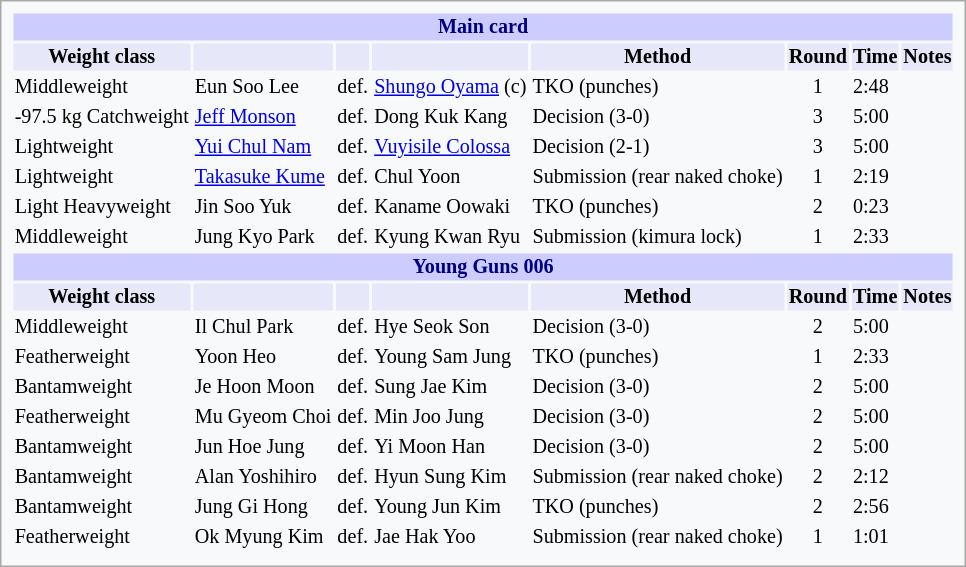<table style="font-size: 84%; border: 1px solid darkgray; padding: 0.43em; background-color: #F8F9FA;">
<tr>
<th colspan="8" style="background-color: #ccf; color: #000080; text-align: center;">Main card</th>
</tr>
<tr>
<th colspan="1" style="background-color: #E6E8FA; color: #000000; text-align: center;">Weight class</th>
<th colspan="1" style="background-color: #E6E8FA; color: #000000; text-align: center;"></th>
<th colspan="1" style="background-color: #E6E8FA; color: #000000; text-align: center;"></th>
<th colspan="1" style="background-color: #E6E8FA; color: #000000; text-align: center;"></th>
<th colspan="1" style="background-color: #E6E8FA; color: #000000; text-align: center;">Method</th>
<th colspan="1" style="background-color: #E6E8FA; color: #000000; text-align: center;">Round</th>
<th colspan="1" style="background-color: #E6E8FA; color: #000000; text-align: center;">Time</th>
<th colspan="1" style="background-color: #E6E8FA; color: #000000; text-align: center;">Notes</th>
</tr>
<tr>
<td>Middleweight</td>
<td> Eun Soo Lee</td>
<td>def.</td>
<td> <a href='#'>Shungo Oyama</a> (c)</td>
<td>TKO (punches)</td>
<td align="center">1</td>
<td>2:48</td>
<td></td>
</tr>
<tr>
<td>-97.5 kg Catchweight</td>
<td> <a href='#'>Jeff Monson</a></td>
<td>def.</td>
<td> Dong Kuk Kang</td>
<td>Decision (3-0)</td>
<td align="center">3</td>
<td>5:00</td>
<td></td>
</tr>
<tr>
<td>Lightweight</td>
<td> <a href='#'>Yui Chul Nam</a></td>
<td>def.</td>
<td> <a href='#'>Vuyisile Colossa</a></td>
<td>Decision (2-1)</td>
<td align="center">3</td>
<td>5:00</td>
<td></td>
</tr>
<tr>
<td>Lightweight</td>
<td> <a href='#'>Takasuke Kume</a></td>
<td>def.</td>
<td> Chul Yoon</td>
<td>Submission (rear naked choke)</td>
<td align="center">1</td>
<td>2:19</td>
<td></td>
</tr>
<tr>
<td>Light Heavyweight</td>
<td> Jin Soo Yuk</td>
<td>def.</td>
<td> Kaname Oowaki</td>
<td>TKO (punches)</td>
<td align="center">2</td>
<td>0:23</td>
<td></td>
</tr>
<tr>
<td>Middleweight</td>
<td> Jung Kyo Park</td>
<td>def.</td>
<td> Kyung Kwan Ryu</td>
<td>Submission (kimura lock)</td>
<td align="center">1</td>
<td>2:33</td>
<td></td>
</tr>
<tr>
<th colspan="8" style="background-color: #ccf; color: #000080; text-align: center;">Young Guns 006</th>
</tr>
<tr>
<th colspan="1" style="background-color: #E6E8FA; color: #000000; text-align: center;">Weight class</th>
<th colspan="1" style="background-color: #E6E8FA; color: #000000; text-align: center;"></th>
<th colspan="1" style="background-color: #E6E8FA; color: #000000; text-align: center;"></th>
<th colspan="1" style="background-color: #E6E8FA; color: #000000; text-align: center;"></th>
<th colspan="1" style="background-color: #E6E8FA; color: #000000; text-align: center;">Method</th>
<th colspan="1" style="background-color: #E6E8FA; color: #000000; text-align: center;">Round</th>
<th colspan="1" style="background-color: #E6E8FA; color: #000000; text-align: center;">Time</th>
<th colspan="1" style="background-color: #E6E8FA; color: #000000; text-align: center;">Notes</th>
</tr>
<tr>
<td>Middleweight</td>
<td> Il Chul Park</td>
<td>def.</td>
<td> Hye Seok Son</td>
<td>Decision (3-0)</td>
<td align="center">2</td>
<td>5:00</td>
<td></td>
</tr>
<tr>
<td>Featherweight</td>
<td> Yoon Heo</td>
<td>def.</td>
<td> Young Sam Jung</td>
<td>TKO (punches)</td>
<td align="center">1</td>
<td>2:33</td>
<td></td>
</tr>
<tr>
<td>Bantamweight</td>
<td> Je Hoon Moon</td>
<td>def.</td>
<td> Sung Jae Kim</td>
<td>Decision (3-0)</td>
<td align="center">2</td>
<td>5:00</td>
<td></td>
</tr>
<tr>
<td>Featherweight</td>
<td> Mu Gyeom Choi</td>
<td>def.</td>
<td> Min Joo Jung</td>
<td>Decision (3-0)</td>
<td align="center">2</td>
<td>5:00</td>
<td></td>
</tr>
<tr>
<td>Bantamweight</td>
<td> Jun Hoe Jung</td>
<td>def.</td>
<td> Yi Moon Han</td>
<td>Decision (3-0)</td>
<td align="center">2</td>
<td>5:00</td>
<td></td>
</tr>
<tr>
<td>Bantamweight</td>
<td> Alan Yoshihiro</td>
<td>def.</td>
<td> Hyun Sung Kim</td>
<td>Submission (rear naked choke)</td>
<td align="center">2</td>
<td>2:12</td>
<td></td>
</tr>
<tr>
<td>Bantamweight</td>
<td> Jung Gi Hong</td>
<td>def.</td>
<td> Young Jun Kim</td>
<td>TKO (punches)</td>
<td align="center">2</td>
<td>2:56</td>
<td></td>
</tr>
<tr>
<td>Featherweight</td>
<td> Ok Myung Kim</td>
<td>def.</td>
<td> Jae Hak Yoo</td>
<td>Submission (rear naked choke)</td>
<td align="center">1</td>
<td>1:01</td>
<td></td>
</tr>
<tr>
</tr>
</table>
